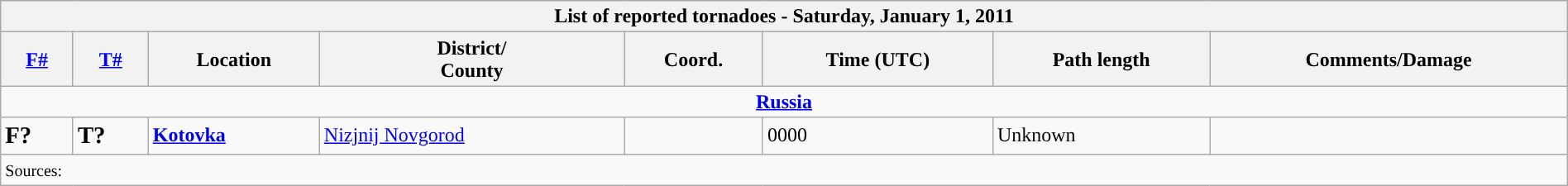<table class="wikitable collapsible" width="100%">
<tr>
<th colspan="8">List of reported tornadoes - Saturday, January 1, 2011</th>
</tr>
<tr>
<th><a href='#'>F#</a></th>
<th><a href='#'>T#</a></th>
<th>Location</th>
<th>District/<br>County</th>
<th>Coord.</th>
<th>Time (UTC)</th>
<th>Path length</th>
<th>Comments/Damage</th>
</tr>
<tr>
<td colspan="8" align=center><strong><a href='#'>Russia</a></strong></td>
</tr>
<tr>
<td><big><strong>F?</strong></big></td>
<td><big><strong>T?</strong></big></td>
<td><strong><a href='#'>Kotovka</a></strong></td>
<td><a href='#'>Nizjnij Novgorod</a></td>
<td></td>
<td>0000</td>
<td>Unknown</td>
<td></td>
</tr>
<tr>
<td colspan="8"><small>Sources:  </small></td>
</tr>
</table>
